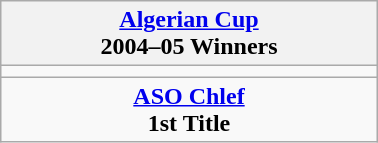<table class="wikitable" style="text-align: center; margin: 0 auto; width: 20%">
<tr>
<th><a href='#'>Algerian Cup</a><br>2004–05 Winners</th>
</tr>
<tr>
<td></td>
</tr>
<tr>
<td><strong><a href='#'>ASO Chlef</a></strong><br><strong>1st Title</strong></td>
</tr>
</table>
